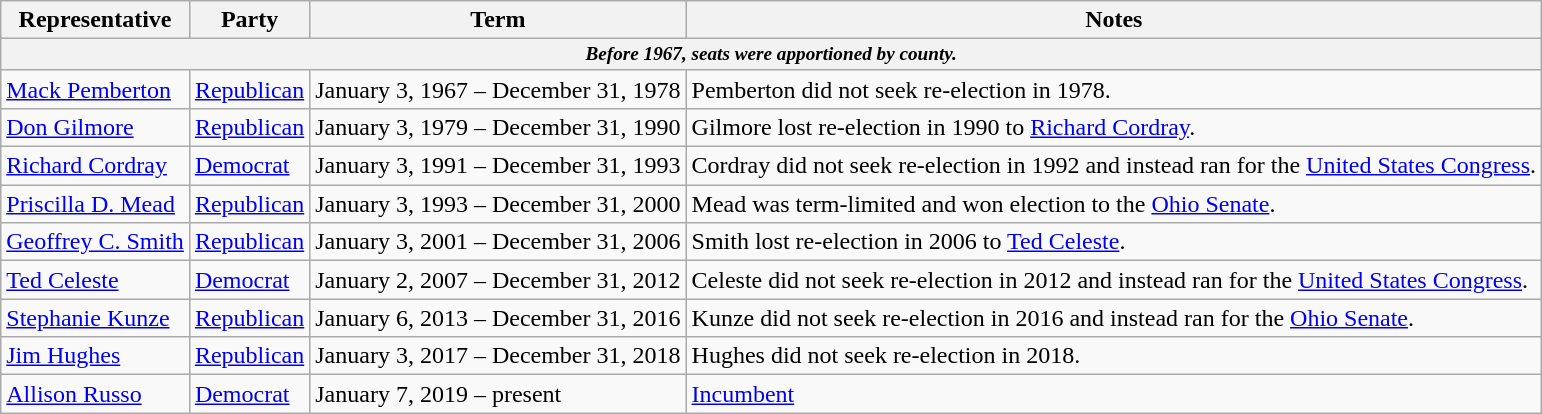<table class=wikitable>
<tr valign=bottom>
<th>Representative</th>
<th>Party</th>
<th>Term</th>
<th>Notes</th>
</tr>
<tr>
<th colspan=5 style="font-size: 80%;"><em>Before 1967, seats were apportioned by county.</em></th>
</tr>
<tr>
<td><a href='#'>Mack Pemberton</a></td>
<td><a href='#'>Republican</a></td>
<td>January 3, 1967 – December 31, 1978</td>
<td>Pemberton did not seek re-election in 1978.</td>
</tr>
<tr>
<td><a href='#'>Don Gilmore</a></td>
<td><a href='#'>Republican</a></td>
<td>January 3, 1979 – December 31, 1990</td>
<td>Gilmore lost re-election in 1990 to <a href='#'>Richard Cordray</a>.</td>
</tr>
<tr>
<td><a href='#'>Richard Cordray</a></td>
<td><a href='#'>Democrat</a></td>
<td>January 3, 1991 – December 31, 1993</td>
<td>Cordray did not seek re-election in 1992 and instead ran for the <a href='#'>United States Congress</a>.</td>
</tr>
<tr>
<td><a href='#'>Priscilla D. Mead</a></td>
<td><a href='#'>Republican</a></td>
<td>January 3, 1993 – December 31, 2000</td>
<td>Mead was term-limited and won election to the <a href='#'>Ohio Senate</a>.</td>
</tr>
<tr>
<td><a href='#'>Geoffrey C. Smith</a></td>
<td><a href='#'>Republican</a></td>
<td>January 3, 2001 – December 31, 2006</td>
<td>Smith lost re-election in 2006 to <a href='#'>Ted Celeste</a>.</td>
</tr>
<tr>
<td><a href='#'>Ted Celeste</a></td>
<td><a href='#'>Democrat</a></td>
<td>January 2, 2007 – December 31, 2012</td>
<td>Celeste did not seek re-election in 2012 and instead ran for the <a href='#'>United States Congress</a>.</td>
</tr>
<tr>
<td><a href='#'>Stephanie Kunze</a></td>
<td><a href='#'>Republican</a></td>
<td>January 6, 2013 – December 31, 2016</td>
<td>Kunze did not seek re-election in 2016 and instead ran for the <a href='#'>Ohio Senate</a>.</td>
</tr>
<tr>
<td><a href='#'>Jim Hughes</a></td>
<td><a href='#'>Republican</a></td>
<td>January 3, 2017 – December 31, 2018</td>
<td>Hughes did not seek re-election in 2018.</td>
</tr>
<tr>
<td><a href='#'>Allison Russo</a></td>
<td><a href='#'>Democrat</a></td>
<td>January 7, 2019 – present</td>
<td><a href='#'>Incumbent</a></td>
</tr>
</table>
